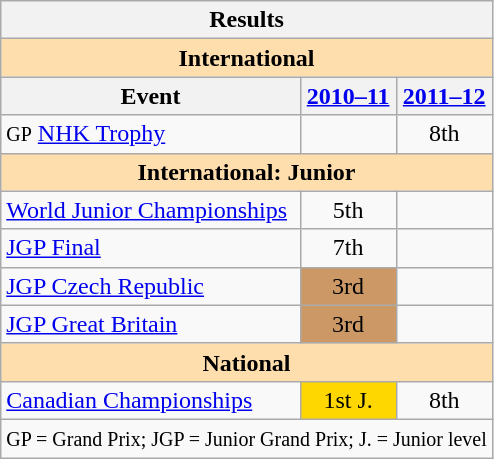<table class="wikitable" style="text-align:center">
<tr>
<th colspan=3 align=center><strong>Results</strong></th>
</tr>
<tr>
<th style="background-color: #ffdead; " colspan=3 align=center><strong>International</strong></th>
</tr>
<tr>
<th>Event</th>
<th><a href='#'>2010–11</a></th>
<th><a href='#'>2011–12</a></th>
</tr>
<tr>
<td align=left><small>GP</small> <a href='#'>NHK Trophy</a></td>
<td></td>
<td>8th</td>
</tr>
<tr>
<th style="background-color: #ffdead; " colspan=3 align=center><strong>International: Junior</strong></th>
</tr>
<tr>
<td align=left><a href='#'>World Junior Championships</a></td>
<td>5th</td>
<td></td>
</tr>
<tr>
<td align=left><a href='#'>JGP Final</a></td>
<td>7th</td>
<td></td>
</tr>
<tr>
<td align=left><a href='#'>JGP Czech Republic</a></td>
<td bgcolor=cc9966>3rd</td>
<td></td>
</tr>
<tr>
<td align=left><a href='#'>JGP Great Britain</a></td>
<td bgcolor=cc9966>3rd</td>
<td></td>
</tr>
<tr>
<th style="background-color: #ffdead; " colspan=3 align=center><strong>National</strong></th>
</tr>
<tr>
<td align=left><a href='#'>Canadian Championships</a></td>
<td bgcolor=gold>1st J.</td>
<td>8th</td>
</tr>
<tr>
<td colspan=3 align=center><small> GP = Grand Prix; JGP = Junior Grand Prix; J. = Junior level </small></td>
</tr>
</table>
